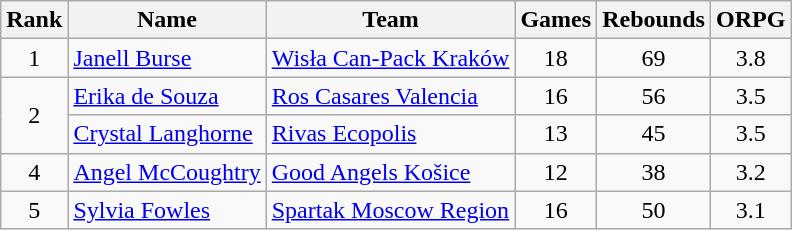<table class="wikitable" style="text-align: center;">
<tr>
<th>Rank</th>
<th>Name</th>
<th>Team</th>
<th>Games</th>
<th>Rebounds</th>
<th width=40>ORPG</th>
</tr>
<tr>
<td>1</td>
<td align="left"> <a href='#'>Janell Burse</a></td>
<td align=left> <a href='#'>Wisła Can-Pack Kraków</a></td>
<td>18</td>
<td>69</td>
<td>3.8</td>
</tr>
<tr>
<td rowspan=2>2</td>
<td align="left"> <a href='#'>Erika de Souza</a></td>
<td align=left> <a href='#'>Ros Casares Valencia</a></td>
<td>16</td>
<td>56</td>
<td>3.5</td>
</tr>
<tr>
<td align="left"> <a href='#'>Crystal Langhorne</a></td>
<td align=left> <a href='#'>Rivas Ecopolis</a></td>
<td>13</td>
<td>45</td>
<td>3.5</td>
</tr>
<tr>
<td>4</td>
<td align="left"> <a href='#'>Angel McCoughtry</a></td>
<td align=left> <a href='#'>Good Angels Košice</a></td>
<td>12</td>
<td>38</td>
<td>3.2</td>
</tr>
<tr>
<td>5</td>
<td align="left"> <a href='#'>Sylvia Fowles</a></td>
<td align=left> <a href='#'>Spartak Moscow Region</a></td>
<td>16</td>
<td>50</td>
<td>3.1</td>
</tr>
</table>
